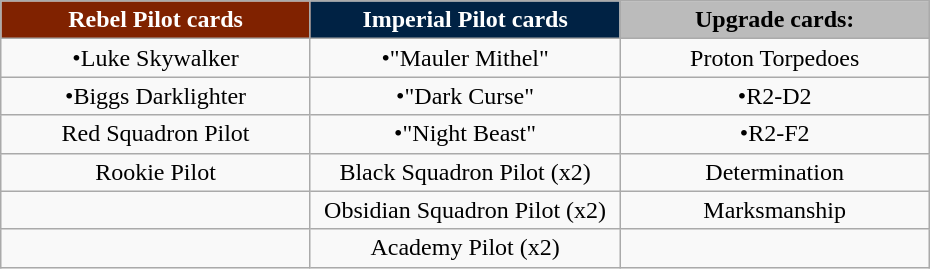<table class="wikitable" style="text-align: center;">
<tr>
<th style="background:#802200; width:199px; color:white;">Rebel Pilot cards</th>
<th style="background:#002244; width:199px; color:white;">Imperial Pilot cards</th>
<th style="background:#bbbbbb; width:199px;">Upgrade cards:</th>
</tr>
<tr>
<td>•Luke Skywalker</td>
<td>•"Mauler Mithel"</td>
<td>Proton Torpedoes</td>
</tr>
<tr>
<td>•Biggs Darklighter</td>
<td>•"Dark Curse"</td>
<td>•R2-D2</td>
</tr>
<tr>
<td>Red Squadron Pilot</td>
<td>•"Night Beast"</td>
<td>•R2-F2</td>
</tr>
<tr>
<td>Rookie Pilot</td>
<td>Black Squadron Pilot (x2)</td>
<td>Determination</td>
</tr>
<tr>
<td></td>
<td>Obsidian Squadron Pilot (x2)</td>
<td>Marksmanship</td>
</tr>
<tr>
<td></td>
<td>Academy Pilot (x2)</td>
<td></td>
</tr>
</table>
